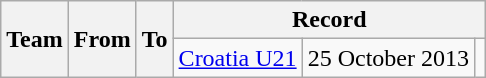<table class="wikitable sortable">
<tr>
<th rowspan="2">Team</th>
<th rowspan="2">From</th>
<th rowspan="2">To</th>
<th colspan="5">Record</th>
</tr>
<tr>
<td><a href='#'>Croatia U21</a></td>
<td>25 October 2013</td>
<td><br></td>
</tr>
</table>
